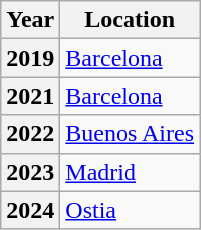<table class="wikitable">
<tr>
<th scope="col">Year</th>
<th scope="col">Location</th>
</tr>
<tr>
<th scope="row;" align="center">2019</th>
<td> <a href='#'>Barcelona</a></td>
</tr>
<tr>
<th scope="row;" align="center">2021</th>
<td> <a href='#'>Barcelona</a></td>
</tr>
<tr>
<th scope="row;" align="center">2022</th>
<td> <a href='#'>Buenos Aires</a></td>
</tr>
<tr>
<th scope="row;" align="center">2023</th>
<td> <a href='#'>Madrid</a></td>
</tr>
<tr>
<th scope="row;" align="center">2024</th>
<td> <a href='#'>Ostia</a></td>
</tr>
</table>
